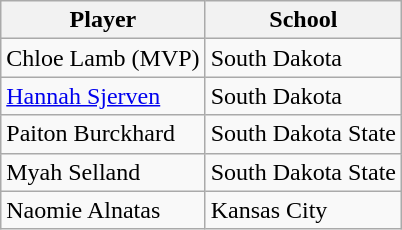<table class="wikitable">
<tr>
<th>Player</th>
<th>School</th>
</tr>
<tr>
<td>Chloe Lamb (MVP)</td>
<td>South Dakota</td>
</tr>
<tr>
<td><a href='#'>Hannah Sjerven</a></td>
<td>South Dakota</td>
</tr>
<tr>
<td>Paiton Burckhard</td>
<td>South Dakota State</td>
</tr>
<tr>
<td>Myah Selland</td>
<td>South Dakota State</td>
</tr>
<tr>
<td>Naomie Alnatas</td>
<td>Kansas City</td>
</tr>
</table>
